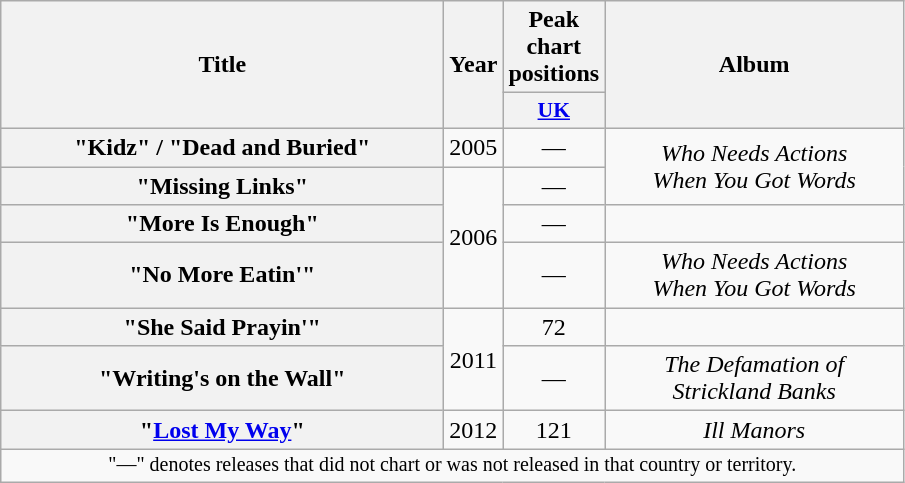<table class="wikitable plainrowheaders" style="text-align:center;" border="1">
<tr>
<th scope="col" rowspan="2" style="width:18em;">Title</th>
<th scope="col" rowspan="2">Year</th>
<th scope="col" colspan="1">Peak<br>chart<br>positions</th>
<th scope="col" rowspan="2" style="width:12em;">Album</th>
</tr>
<tr>
<th scope="col" style="width:3em;font-size:90%;"><a href='#'>UK</a><br></th>
</tr>
<tr>
<th scope="row">"Kidz" / "Dead and Buried"</th>
<td>2005</td>
<td>—</td>
<td rowspan="2"><em>Who Needs Actions<br>When You Got Words</em></td>
</tr>
<tr>
<th scope="row">"Missing Links"</th>
<td rowspan="3">2006</td>
<td>—</td>
</tr>
<tr>
<th scope="row">"More Is Enough" </th>
<td>—</td>
<td></td>
</tr>
<tr>
<th scope="row">"No More Eatin'"</th>
<td>—</td>
<td><em>Who Needs Actions<br>When You Got Words</em></td>
</tr>
<tr>
<th scope="row">"She Said Prayin'" </th>
<td rowspan="2">2011</td>
<td>72</td>
<td></td>
</tr>
<tr>
<th scope="row">"Writing's on the Wall"</th>
<td>—</td>
<td><em>The Defamation of<br>Strickland Banks</em></td>
</tr>
<tr>
<th scope="row">"<a href='#'>Lost My Way</a>"</th>
<td>2012</td>
<td>121</td>
<td><em>Ill Manors</em></td>
</tr>
<tr>
<td colspan="4" style="font-size:10pt" align="center">"—" denotes releases that did not chart or was not released in that country or territory.</td>
</tr>
</table>
